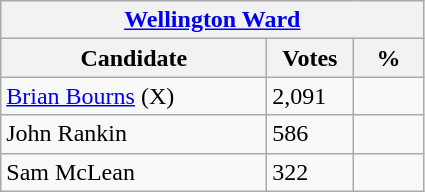<table class="wikitable">
<tr>
<th colspan="3"><a href='#'>Wellington Ward</a></th>
</tr>
<tr>
<th style="width: 170px">Candidate</th>
<th style="width: 50px">Votes</th>
<th style="width: 40px">%</th>
</tr>
<tr>
<td><a href='#'>Brian Bourns</a> (X)</td>
<td>2,091</td>
<td></td>
</tr>
<tr>
<td>John Rankin</td>
<td>586</td>
<td></td>
</tr>
<tr>
<td>Sam McLean</td>
<td>322</td>
<td></td>
</tr>
</table>
